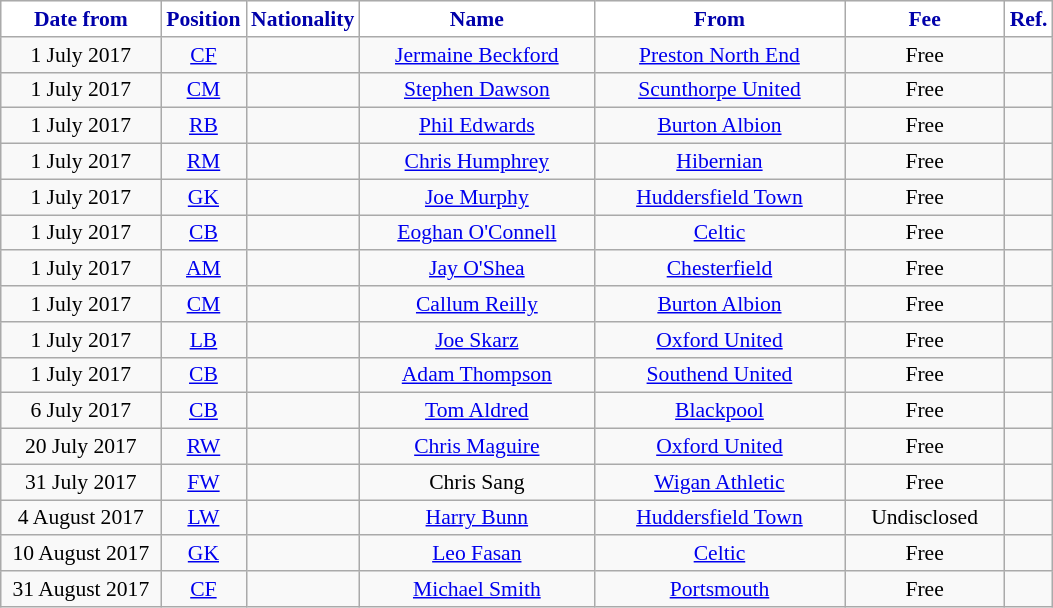<table class="wikitable"  style="text-align:center; font-size:90%; ">
<tr>
<th style="background:#FFFFFF; color:#0000AA; width:100px;">Date from</th>
<th style="background:#FFFFFF; color:#0000AA; width:50px;">Position</th>
<th style="background:#FFFFFF; color:#0000AA; width:50px;">Nationality</th>
<th style="background:#FFFFFF; color:#0000AA; width:150px;">Name</th>
<th style="background:#FFFFFF; color:#0000AA; width:160px;">From</th>
<th style="background:#FFFFFF; color:#0000AA; width:100px;">Fee</th>
<th style="background:#FFFFFF; color:#0000AA; width:25px;">Ref.</th>
</tr>
<tr>
<td>1 July 2017</td>
<td><a href='#'>CF</a></td>
<td></td>
<td><a href='#'>Jermaine Beckford</a></td>
<td><a href='#'>Preston North End</a></td>
<td>Free</td>
<td></td>
</tr>
<tr>
<td>1 July 2017</td>
<td><a href='#'>CM</a></td>
<td></td>
<td><a href='#'>Stephen Dawson</a></td>
<td><a href='#'>Scunthorpe United</a></td>
<td>Free</td>
<td></td>
</tr>
<tr>
<td>1 July 2017</td>
<td><a href='#'>RB</a></td>
<td></td>
<td><a href='#'>Phil Edwards</a></td>
<td><a href='#'>Burton Albion</a></td>
<td>Free</td>
<td></td>
</tr>
<tr>
<td>1 July 2017</td>
<td><a href='#'>RM</a></td>
<td></td>
<td><a href='#'>Chris Humphrey</a></td>
<td><a href='#'>Hibernian</a></td>
<td>Free</td>
<td></td>
</tr>
<tr>
<td>1 July 2017</td>
<td><a href='#'>GK</a></td>
<td></td>
<td><a href='#'>Joe Murphy</a></td>
<td><a href='#'>Huddersfield Town</a></td>
<td>Free</td>
<td></td>
</tr>
<tr>
<td>1 July 2017</td>
<td><a href='#'>CB</a></td>
<td></td>
<td><a href='#'>Eoghan O'Connell</a></td>
<td><a href='#'>Celtic</a></td>
<td>Free</td>
<td></td>
</tr>
<tr>
<td>1 July 2017</td>
<td><a href='#'>AM</a></td>
<td></td>
<td><a href='#'>Jay O'Shea</a></td>
<td><a href='#'>Chesterfield</a></td>
<td>Free</td>
<td></td>
</tr>
<tr>
<td>1 July 2017</td>
<td><a href='#'>CM</a></td>
<td></td>
<td><a href='#'>Callum Reilly</a></td>
<td><a href='#'>Burton Albion</a></td>
<td>Free</td>
<td></td>
</tr>
<tr>
<td>1 July 2017</td>
<td><a href='#'>LB</a></td>
<td></td>
<td><a href='#'>Joe Skarz</a></td>
<td><a href='#'>Oxford United</a></td>
<td>Free</td>
<td></td>
</tr>
<tr>
<td>1 July 2017</td>
<td><a href='#'>CB</a></td>
<td></td>
<td><a href='#'>Adam Thompson</a></td>
<td><a href='#'>Southend United</a></td>
<td>Free</td>
<td></td>
</tr>
<tr>
<td>6 July 2017</td>
<td><a href='#'>CB</a></td>
<td></td>
<td><a href='#'>Tom Aldred</a></td>
<td><a href='#'>Blackpool</a></td>
<td>Free</td>
<td></td>
</tr>
<tr>
<td>20 July 2017</td>
<td><a href='#'>RW</a></td>
<td></td>
<td><a href='#'>Chris Maguire</a></td>
<td><a href='#'>Oxford United</a></td>
<td>Free</td>
<td></td>
</tr>
<tr>
<td>31 July 2017</td>
<td><a href='#'>FW</a></td>
<td></td>
<td>Chris Sang</td>
<td><a href='#'>Wigan Athletic</a></td>
<td>Free</td>
<td></td>
</tr>
<tr>
<td>4 August 2017</td>
<td><a href='#'>LW</a></td>
<td></td>
<td><a href='#'>Harry Bunn</a></td>
<td><a href='#'>Huddersfield Town</a></td>
<td>Undisclosed</td>
<td></td>
</tr>
<tr>
<td>10 August 2017</td>
<td><a href='#'>GK</a></td>
<td></td>
<td><a href='#'>Leo Fasan</a></td>
<td><a href='#'>Celtic</a></td>
<td>Free</td>
<td></td>
</tr>
<tr>
<td>31 August 2017</td>
<td><a href='#'>CF</a></td>
<td></td>
<td><a href='#'>Michael Smith</a></td>
<td><a href='#'>Portsmouth</a></td>
<td>Free</td>
<td></td>
</tr>
</table>
